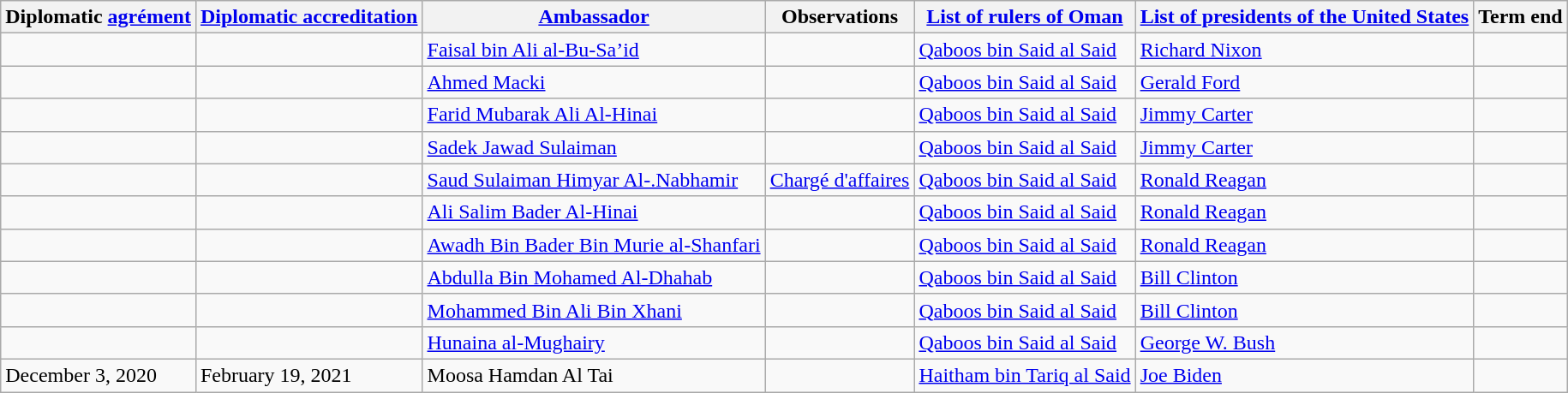<table class="wikitable sortable">
<tr>
<th>Diplomatic <a href='#'>agrément</a></th>
<th><a href='#'>Diplomatic accreditation</a></th>
<th><a href='#'>Ambassador</a></th>
<th>Observations</th>
<th><a href='#'>List of rulers of Oman</a></th>
<th><a href='#'>List of presidents of the United States</a></th>
<th>Term end</th>
</tr>
<tr>
<td></td>
<td></td>
<td><a href='#'>Faisal bin Ali al-Bu-Sa’id</a></td>
<td></td>
<td><a href='#'>Qaboos bin Said al Said</a></td>
<td><a href='#'>Richard Nixon</a></td>
<td></td>
</tr>
<tr>
<td></td>
<td></td>
<td><a href='#'>Ahmed Macki</a></td>
<td></td>
<td><a href='#'>Qaboos bin Said al Said</a></td>
<td><a href='#'>Gerald Ford</a></td>
<td></td>
</tr>
<tr>
<td></td>
<td></td>
<td><a href='#'>Farid Mubarak Ali Al-Hinai</a></td>
<td></td>
<td><a href='#'>Qaboos bin Said al Said</a></td>
<td><a href='#'>Jimmy Carter</a></td>
<td></td>
</tr>
<tr>
<td></td>
<td></td>
<td><a href='#'>Sadek Jawad Sulaiman</a></td>
<td></td>
<td><a href='#'>Qaboos bin Said al Said</a></td>
<td><a href='#'>Jimmy Carter</a></td>
<td></td>
</tr>
<tr>
<td></td>
<td></td>
<td><a href='#'>Saud Sulaiman Himyar Al-.Nabhamir</a></td>
<td><a href='#'>Chargé d'affaires</a></td>
<td><a href='#'>Qaboos bin Said al Said</a></td>
<td><a href='#'>Ronald Reagan</a></td>
<td></td>
</tr>
<tr>
<td></td>
<td></td>
<td><a href='#'>Ali Salim Bader Al-Hinai</a></td>
<td></td>
<td><a href='#'>Qaboos bin Said al Said</a></td>
<td><a href='#'>Ronald Reagan</a></td>
<td></td>
</tr>
<tr>
<td></td>
<td></td>
<td><a href='#'>Awadh Bin Bader Bin Murie al-Shanfari</a></td>
<td></td>
<td><a href='#'>Qaboos bin Said al Said</a></td>
<td><a href='#'>Ronald Reagan</a></td>
<td></td>
</tr>
<tr>
<td></td>
<td></td>
<td><a href='#'>Abdulla Bin Mohamed Al-Dhahab</a></td>
<td></td>
<td><a href='#'>Qaboos bin Said al Said</a></td>
<td><a href='#'>Bill Clinton</a></td>
<td></td>
</tr>
<tr>
<td></td>
<td></td>
<td><a href='#'>Mohammed Bin Ali Bin Xhani</a></td>
<td></td>
<td><a href='#'>Qaboos bin Said al Said</a></td>
<td><a href='#'>Bill Clinton</a></td>
<td></td>
</tr>
<tr>
<td></td>
<td></td>
<td><a href='#'>Hunaina al-Mughairy</a></td>
<td></td>
<td><a href='#'>Qaboos bin Said al Said</a></td>
<td><a href='#'>George W. Bush</a></td>
<td></td>
</tr>
<tr>
<td>December 3, 2020</td>
<td>February 19, 2021</td>
<td>Moosa Hamdan Al Tai</td>
<td></td>
<td><a href='#'>Haitham bin Tariq al Said</a></td>
<td><a href='#'>Joe Biden</a></td>
<td></td>
</tr>
</table>
